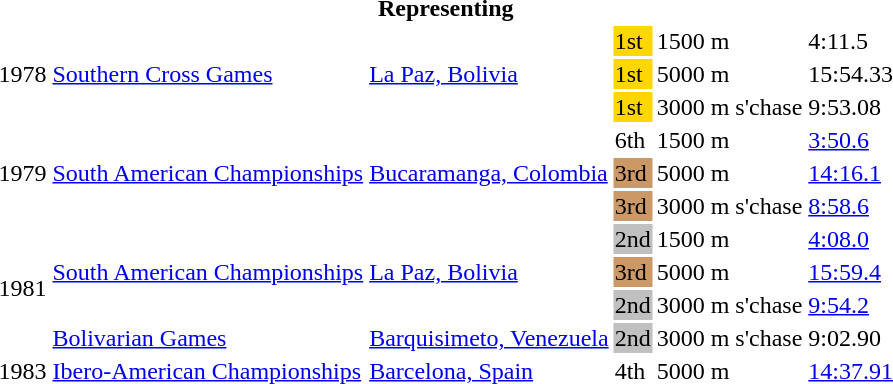<table>
<tr>
<th colspan="6">Representing </th>
</tr>
<tr>
<td rowspan=3>1978</td>
<td rowspan=3><a href='#'>Southern Cross Games</a></td>
<td rowspan=3><a href='#'>La Paz, Bolivia</a></td>
<td bgcolor=gold>1st</td>
<td>1500 m</td>
<td>4:11.5</td>
</tr>
<tr>
<td bgcolor=gold>1st</td>
<td>5000 m</td>
<td>15:54.33</td>
</tr>
<tr>
<td bgcolor=gold>1st</td>
<td>3000 m s'chase</td>
<td>9:53.08</td>
</tr>
<tr>
<td rowspan=3>1979</td>
<td rowspan=3><a href='#'>South American Championships</a></td>
<td rowspan=3><a href='#'>Bucaramanga, Colombia</a></td>
<td>6th</td>
<td>1500 m</td>
<td><a href='#'>3:50.6</a></td>
</tr>
<tr>
<td bgcolor=cc9966>3rd</td>
<td>5000 m</td>
<td><a href='#'>14:16.1</a></td>
</tr>
<tr>
<td bgcolor=cc9966>3rd</td>
<td>3000 m s'chase</td>
<td><a href='#'>8:58.6</a></td>
</tr>
<tr>
<td rowspan=4>1981</td>
<td rowspan=3><a href='#'>South American Championships</a></td>
<td rowspan=3><a href='#'>La Paz, Bolivia</a></td>
<td bgcolor=silver>2nd</td>
<td>1500 m</td>
<td><a href='#'>4:08.0</a></td>
</tr>
<tr>
<td bgcolor=cc9966>3rd</td>
<td>5000 m</td>
<td><a href='#'>15:59.4</a></td>
</tr>
<tr>
<td bgcolor=silver>2nd</td>
<td>3000 m s'chase</td>
<td><a href='#'>9:54.2</a></td>
</tr>
<tr>
<td><a href='#'>Bolivarian Games</a></td>
<td><a href='#'>Barquisimeto, Venezuela</a></td>
<td bgcolor=silver>2nd</td>
<td>3000 m s'chase</td>
<td>9:02.90</td>
</tr>
<tr>
<td>1983</td>
<td><a href='#'>Ibero-American Championships</a></td>
<td><a href='#'>Barcelona, Spain</a></td>
<td>4th</td>
<td>5000 m</td>
<td><a href='#'>14:37.91</a></td>
</tr>
</table>
